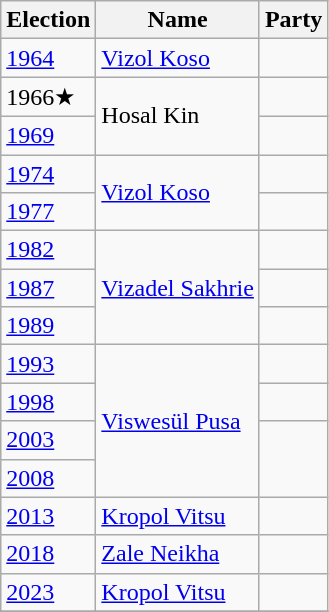<table class ="wikitable sortable">
<tr>
<th>Election</th>
<th>Name</th>
<th colspan=2>Party</th>
</tr>
<tr>
<td><a href='#'>1964</a></td>
<td><a href='#'>Vizol Koso</a></td>
<td></td>
</tr>
<tr>
<td>1966★</td>
<td rowspan=2>Hosal Kin</td>
<td></td>
</tr>
<tr>
<td><a href='#'>1969</a></td>
</tr>
<tr>
<td><a href='#'>1974</a></td>
<td rowspan=2><a href='#'>Vizol Koso</a></td>
<td></td>
</tr>
<tr>
<td><a href='#'>1977</a></td>
</tr>
<tr>
<td><a href='#'>1982</a></td>
<td rowspan=3><a href='#'>Vizadel Sakhrie</a></td>
<td></td>
</tr>
<tr>
<td><a href='#'>1987</a></td>
<td></td>
</tr>
<tr>
<td><a href='#'>1989</a></td>
<td></td>
</tr>
<tr>
<td><a href='#'>1993</a></td>
<td rowspan=4><a href='#'>Viswesül Pusa</a></td>
<td></td>
</tr>
<tr>
<td><a href='#'>1998</a></td>
<td></td>
</tr>
<tr>
<td><a href='#'>2003</a></td>
</tr>
<tr>
<td><a href='#'>2008</a></td>
</tr>
<tr>
<td><a href='#'>2013</a></td>
<td><a href='#'>Kropol Vitsu</a></td>
<td></td>
</tr>
<tr>
<td><a href='#'>2018</a></td>
<td><a href='#'>Zale Neikha</a></td>
<td></td>
</tr>
<tr>
<td><a href='#'>2023</a></td>
<td><a href='#'>Kropol Vitsu</a></td>
<td></td>
</tr>
<tr>
</tr>
</table>
